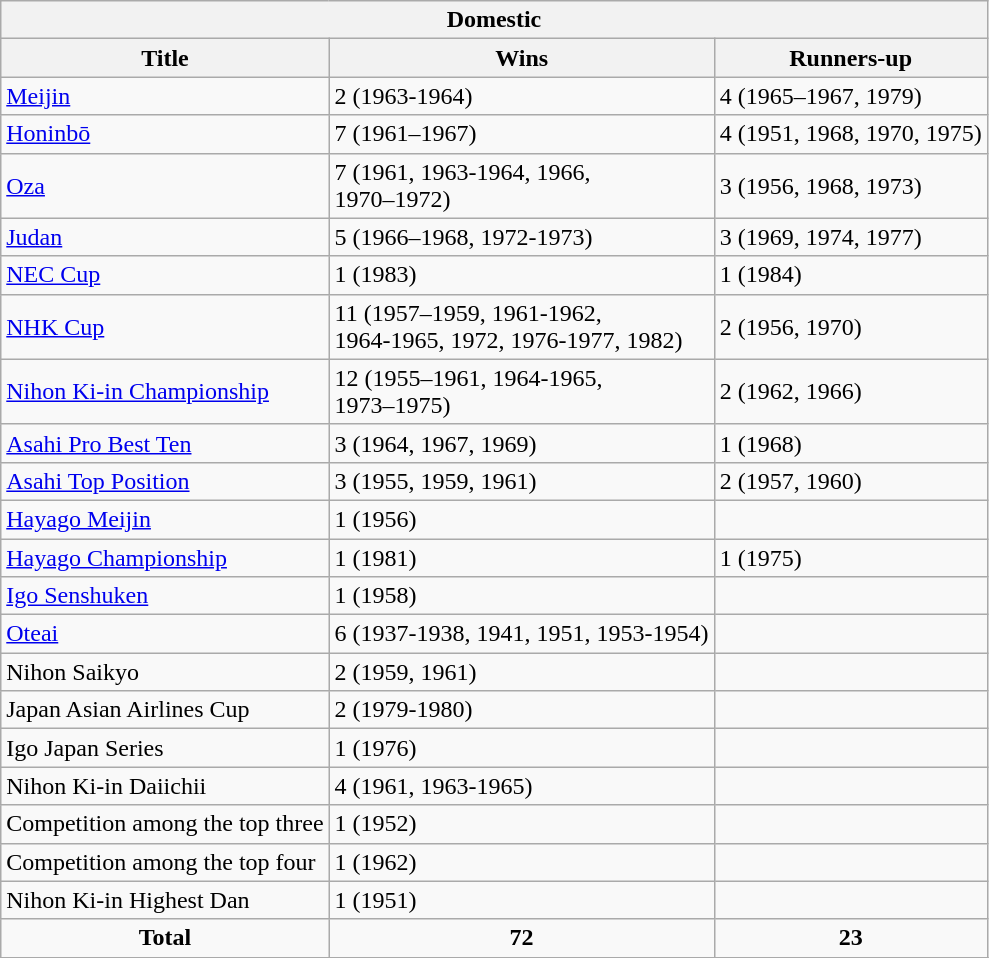<table class="wikitable">
<tr>
<th colspan=3>Domestic</th>
</tr>
<tr>
<th>Title</th>
<th>Wins</th>
<th>Runners-up</th>
</tr>
<tr>
<td><a href='#'>Meijin</a></td>
<td>2 (1963-1964)</td>
<td>4 (1965–1967, 1979)</td>
</tr>
<tr>
<td><a href='#'>Honinbō</a></td>
<td>7 (1961–1967)</td>
<td>4 (1951, 1968, 1970, 1975)</td>
</tr>
<tr>
<td><a href='#'>Oza</a></td>
<td>7 (1961, 1963-1964, 1966,<br> 1970–1972)</td>
<td>3 (1956, 1968, 1973)</td>
</tr>
<tr>
<td><a href='#'>Judan</a></td>
<td>5 (1966–1968, 1972-1973)</td>
<td>3 (1969, 1974, 1977)</td>
</tr>
<tr>
<td><a href='#'>NEC Cup</a></td>
<td>1 (1983)</td>
<td>1 (1984)</td>
</tr>
<tr>
<td><a href='#'>NHK Cup</a></td>
<td>11 (1957–1959, 1961-1962,<br> 1964-1965, 1972, 1976-1977, 1982)</td>
<td>2 (1956, 1970)</td>
</tr>
<tr>
<td><a href='#'>Nihon Ki-in Championship</a></td>
<td>12 (1955–1961, 1964-1965,<br> 1973–1975)</td>
<td>2 (1962, 1966)</td>
</tr>
<tr>
<td><a href='#'>Asahi Pro Best Ten</a></td>
<td>3 (1964, 1967, 1969)</td>
<td>1 (1968)</td>
</tr>
<tr>
<td><a href='#'>Asahi Top Position</a></td>
<td>3 (1955, 1959, 1961)</td>
<td>2 (1957, 1960)</td>
</tr>
<tr>
<td><a href='#'>Hayago Meijin</a></td>
<td>1 (1956)</td>
<td></td>
</tr>
<tr>
<td><a href='#'>Hayago Championship</a></td>
<td>1 (1981)</td>
<td>1 (1975)</td>
</tr>
<tr>
<td><a href='#'>Igo Senshuken</a></td>
<td>1 (1958)</td>
<td></td>
</tr>
<tr>
<td><a href='#'>Oteai</a></td>
<td>6 (1937-1938, 1941, 1951, 1953-1954)</td>
<td></td>
</tr>
<tr>
<td>Nihon Saikyo</td>
<td>2 (1959, 1961)</td>
<td></td>
</tr>
<tr>
<td>Japan Asian Airlines Cup</td>
<td>2 (1979-1980)</td>
<td></td>
</tr>
<tr>
<td>Igo Japan Series</td>
<td>1 (1976)</td>
<td></td>
</tr>
<tr>
<td>Nihon Ki-in Daiichii</td>
<td>4 (1961, 1963-1965)</td>
<td></td>
</tr>
<tr>
<td>Competition among the top three</td>
<td>1 (1952)</td>
<td></td>
</tr>
<tr>
<td>Competition among the top four</td>
<td>1 (1962)</td>
<td></td>
</tr>
<tr>
<td>Nihon Ki-in Highest Dan</td>
<td>1 (1951)</td>
<td></td>
</tr>
<tr align="center">
<td><strong>Total</strong></td>
<td><strong>72</strong></td>
<td><strong>23</strong></td>
</tr>
<tr>
</tr>
</table>
